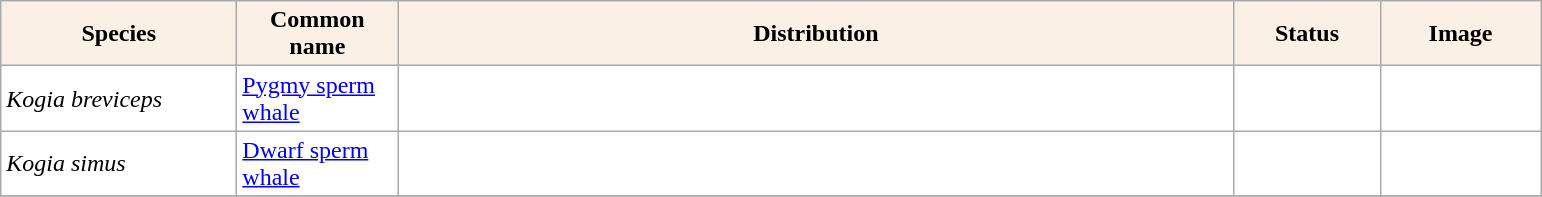<table class="sortable wikitable plainrowheaders" border="0" style="background:#ffffff" align="top" class="sortable wikitable">
<tr ->
<th scope="col" style="background-color:Linen; color:Black" width=150 px>Species</th>
<th scope="col" style="background-color:Linen; color:Black" width=100 px>Common name</th>
<th scope="col" style="background:Linen; color:Black" width=550 px>Distribution</th>
<th scope="col" style="background-color:Linen; color:Black" width=90 px>Status</th>
<th scope="col" style="background:Linen; color:Black" width=100 px>Image</th>
</tr>
<tr>
<td style="background:#ffffff" !scope="row"><em>Kogia breviceps</em></td>
<td><a href='#'>Pygmy sperm whale</a></td>
<td></td>
<td></td>
<td></td>
</tr>
<tr>
<td !scope="row" style="background:#ffffff"><em>Kogia simus</em></td>
<td><a href='#'>Dwarf sperm whale</a></td>
<td></td>
<td></td>
<td></td>
</tr>
<tr>
</tr>
</table>
